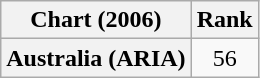<table class="wikitable plainrowheaders" style="text-align:center">
<tr>
<th scope="col">Chart (2006)</th>
<th scope="col">Rank</th>
</tr>
<tr>
<th scope="row">Australia (ARIA)</th>
<td>56</td>
</tr>
</table>
